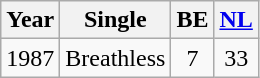<table class="wikitable plainrowheaders" style="text-align:center;" border="1">
<tr>
<th>Year</th>
<th>Single</th>
<th>BE</th>
<th><a href='#'>NL</a></th>
</tr>
<tr>
<td>1987</td>
<td>Breathless</td>
<td>7</td>
<td>33</td>
</tr>
</table>
